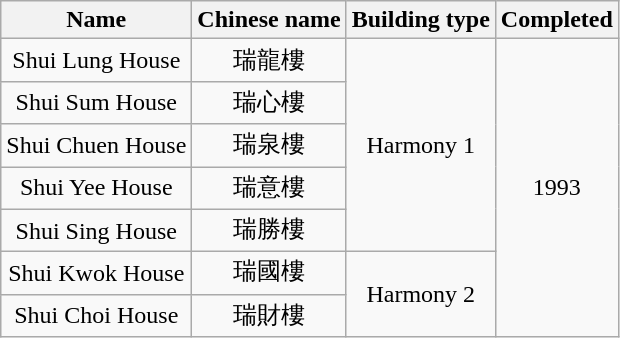<table class="wikitable" style="text-align: center">
<tr>
<th>Name</th>
<th>Chinese name</th>
<th>Building type</th>
<th>Completed</th>
</tr>
<tr>
<td>Shui Lung House</td>
<td>瑞龍樓</td>
<td rowspan="5">Harmony 1</td>
<td rowspan="7">1993</td>
</tr>
<tr>
<td>Shui Sum House</td>
<td>瑞心樓</td>
</tr>
<tr>
<td>Shui Chuen House</td>
<td>瑞泉樓</td>
</tr>
<tr>
<td>Shui Yee House</td>
<td>瑞意樓</td>
</tr>
<tr>
<td>Shui Sing House</td>
<td>瑞勝樓</td>
</tr>
<tr>
<td>Shui Kwok House</td>
<td>瑞國樓</td>
<td rowspan="2">Harmony 2</td>
</tr>
<tr>
<td>Shui Choi House</td>
<td>瑞財樓</td>
</tr>
</table>
